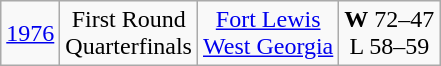<table class="wikitable">
<tr align="center">
<td><a href='#'>1976</a></td>
<td>First Round<br>Quarterfinals</td>
<td><a href='#'>Fort Lewis</a><br><a href='#'>West Georgia</a></td>
<td><strong>W</strong> 72–47<br>L 58–59</td>
</tr>
</table>
